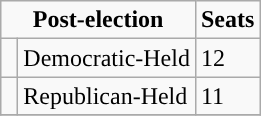<table class= "wikitable">
<tr>
<td colspan= "2" rowspan= "1" align= "center" valign= "top"><strong>Post-election</strong></td>
<td valign= "top"><strong>Seats</strong><br></td>
</tr>
<tr>
<td style="background-color:"> </td>
<td>Democratic-Held</td>
<td>12</td>
</tr>
<tr>
<td style="background-color:"> </td>
<td>Republican-Held</td>
<td>11</td>
</tr>
<tr>
</tr>
</table>
